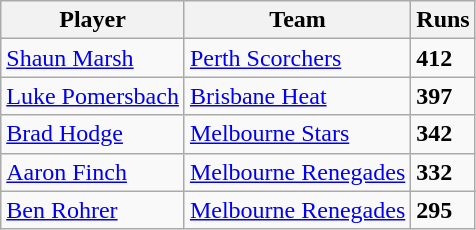<table class="wikitable">
<tr>
<th>Player</th>
<th>Team</th>
<th>Runs</th>
</tr>
<tr>
<td><a href='#'>Shaun Marsh</a></td>
<td><a href='#'>Perth Scorchers</a></td>
<td><strong>412</strong></td>
</tr>
<tr>
<td><a href='#'>Luke Pomersbach</a></td>
<td><a href='#'>Brisbane Heat</a></td>
<td><strong>397</strong></td>
</tr>
<tr>
<td><a href='#'>Brad Hodge</a></td>
<td><a href='#'>Melbourne Stars</a></td>
<td><strong>342</strong></td>
</tr>
<tr>
<td><a href='#'>Aaron Finch</a></td>
<td><a href='#'>Melbourne Renegades</a></td>
<td><strong>332</strong></td>
</tr>
<tr>
<td><a href='#'>Ben Rohrer</a></td>
<td><a href='#'>Melbourne Renegades</a></td>
<td><strong>295</strong></td>
</tr>
</table>
